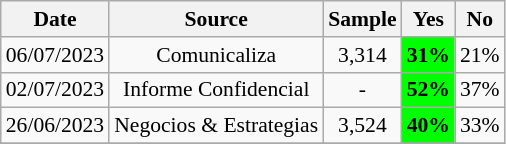<table class="wikitable" style="font-size:90%;">
<tr>
<th>Date</th>
<th>Source</th>
<th>Sample</th>
<th>Yes</th>
<th>No</th>
</tr>
<tr>
<td align="center">06/07/2023</td>
<td align="center">Comunicaliza</td>
<td align="center">3,314</td>
<td align="center" style="background:lime"><strong>31%</strong></td>
<td align="center">21%</td>
</tr>
<tr>
<td align="center">02/07/2023</td>
<td align="center">Informe Confidencial</td>
<td align="center">-</td>
<td align="center" style="background:lime"><strong>52%</strong></td>
<td align="center">37%</td>
</tr>
<tr>
<td align="center">26/06/2023</td>
<td align="center">Negocios & Estrategias</td>
<td align="center">3,524</td>
<td align="center" style="background:lime"><strong>40%</strong></td>
<td align="center">33%</td>
</tr>
<tr>
</tr>
</table>
